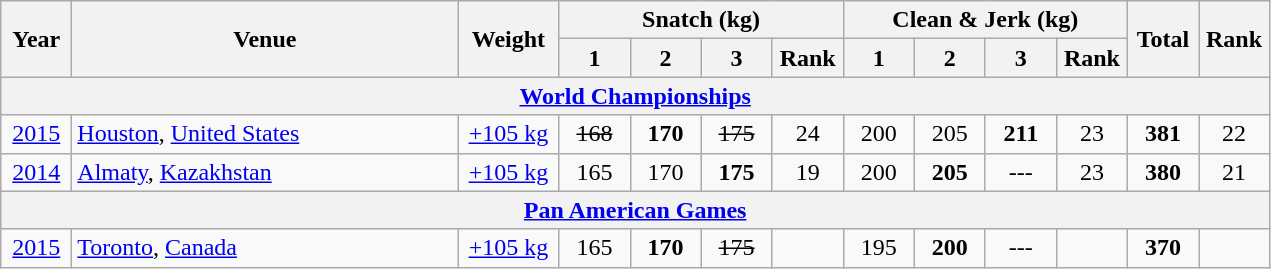<table class = "wikitable" style="text-align:center;">
<tr>
<th rowspan=2 width=40>Year</th>
<th rowspan=2 width=250>Venue</th>
<th rowspan=2 width=60>Weight</th>
<th colspan=4>Snatch (kg)</th>
<th colspan=4>Clean & Jerk (kg)</th>
<th rowspan=2 width=40>Total</th>
<th rowspan=2 width=40>Rank</th>
</tr>
<tr>
<th width=40>1</th>
<th width=40>2</th>
<th width=40>3</th>
<th width=40>Rank</th>
<th width=40>1</th>
<th width=40>2</th>
<th width=40>3</th>
<th width=40>Rank</th>
</tr>
<tr>
<th colspan=13><a href='#'>World Championships</a></th>
</tr>
<tr>
<td><a href='#'>2015</a></td>
<td align=left> <a href='#'>Houston</a>, <a href='#'>United States</a></td>
<td><a href='#'>+105 kg</a></td>
<td><s>168</s></td>
<td><strong>170</strong></td>
<td><s>175</s></td>
<td>24</td>
<td>200</td>
<td>205</td>
<td><strong>211</strong></td>
<td>23</td>
<td><strong>381</strong></td>
<td>22</td>
</tr>
<tr>
<td><a href='#'>2014</a></td>
<td align=left> <a href='#'>Almaty</a>, <a href='#'>Kazakhstan</a></td>
<td><a href='#'>+105 kg</a></td>
<td>165</td>
<td>170</td>
<td><strong>175</strong></td>
<td>19</td>
<td>200</td>
<td><strong>205</strong></td>
<td>---</td>
<td>23</td>
<td><strong>380</strong></td>
<td>21</td>
</tr>
<tr>
<th colspan=13><a href='#'>Pan American Games</a></th>
</tr>
<tr>
<td><a href='#'>2015</a></td>
<td align=left> <a href='#'>Toronto</a>, <a href='#'>Canada</a></td>
<td><a href='#'>+105 kg</a></td>
<td>165</td>
<td><strong>170</strong></td>
<td><s>175</s></td>
<td></td>
<td>195</td>
<td><strong>200</strong></td>
<td>---</td>
<td></td>
<td><strong>370</strong></td>
<td></td>
</tr>
</table>
